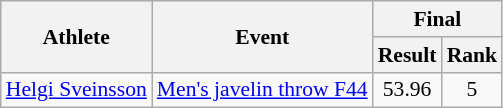<table class=wikitable style="font-size:90%;">
<tr>
<th rowspan="2">Athlete</th>
<th rowspan="2">Event</th>
<th colspan="2">Final</th>
</tr>
<tr>
<th>Result</th>
<th>Rank</th>
</tr>
<tr>
<td><a href='#'>Helgi Sveinsson</a></td>
<td><a href='#'>Men's javelin throw F44</a></td>
<td align=center>53.96</td>
<td align=center>5</td>
</tr>
</table>
